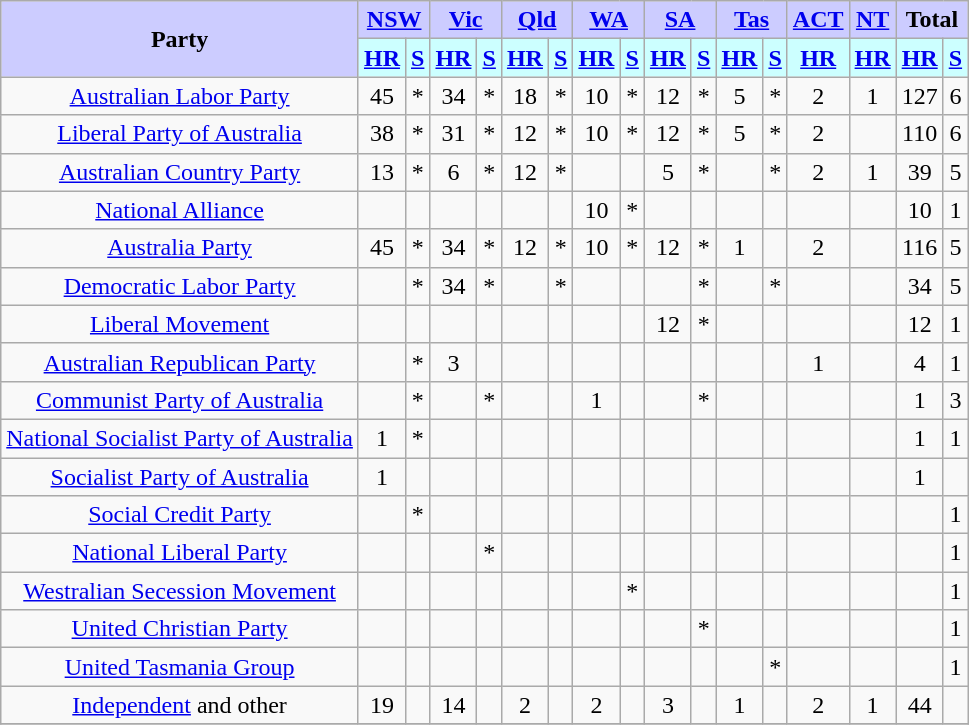<table class="wikitable" style="text-align:center">
<tr>
<th rowspan="2" style="background:#ccf;">Party</th>
<th colspan="2" style="background:#ccf;"><a href='#'>NSW</a></th>
<th colspan="2" style="background:#ccf;"><a href='#'>Vic</a></th>
<th colspan="2" style="background:#ccf;"><a href='#'>Qld</a></th>
<th colspan="2" style="background:#ccf;"><a href='#'>WA</a></th>
<th colspan="2" style="background:#ccf;"><a href='#'>SA</a></th>
<th colspan="2" style="background:#ccf;"><a href='#'>Tas</a></th>
<th style="background:#ccf;"><a href='#'>ACT</a></th>
<th style="background:#ccf;"><a href='#'>NT</a></th>
<th colspan="2" style="background:#ccf;">Total</th>
</tr>
<tr>
<th style="background:#ccffff;"><a href='#'>HR</a></th>
<th style="background:#ccffff;"><a href='#'>S</a></th>
<th style="background:#ccffff;"><a href='#'>HR</a></th>
<th style="background:#ccffff;"><a href='#'>S</a></th>
<th style="background:#ccffff;"><a href='#'>HR</a></th>
<th style="background:#ccffff;"><a href='#'>S</a></th>
<th style="background:#ccffff;"><a href='#'>HR</a></th>
<th style="background:#ccffff;"><a href='#'>S</a></th>
<th style="background:#ccffff;"><a href='#'>HR</a></th>
<th style="background:#ccffff;"><a href='#'>S</a></th>
<th style="background:#ccffff;"><a href='#'>HR</a></th>
<th style="background:#ccffff;"><a href='#'>S</a></th>
<th style="background:#ccffff;"><a href='#'>HR</a></th>
<th style="background:#ccffff;"><a href='#'>HR</a></th>
<th style="background:#ccffff;"><a href='#'>HR</a></th>
<th style="background:#ccffff;"><a href='#'>S</a></th>
</tr>
<tr>
<td style="font-size:100%;"><a href='#'>Australian Labor Party</a></td>
<td>45</td>
<td>*</td>
<td>34</td>
<td>*</td>
<td>18</td>
<td>*</td>
<td>10</td>
<td>*</td>
<td>12</td>
<td>*</td>
<td>5</td>
<td>*</td>
<td>2</td>
<td>1</td>
<td>127</td>
<td>6</td>
</tr>
<tr>
<td style="font-size:100%;"><a href='#'>Liberal Party of Australia</a></td>
<td>38</td>
<td>*</td>
<td>31</td>
<td>*</td>
<td>12</td>
<td>*</td>
<td>10</td>
<td>*</td>
<td>12</td>
<td>*</td>
<td>5</td>
<td>*</td>
<td>2</td>
<td></td>
<td>110</td>
<td>6</td>
</tr>
<tr>
<td style="font-size:100%;"><a href='#'>Australian Country Party</a></td>
<td>13</td>
<td>*</td>
<td>6</td>
<td>*</td>
<td>12</td>
<td>*</td>
<td></td>
<td></td>
<td>5</td>
<td>*</td>
<td></td>
<td>*</td>
<td>2</td>
<td>1</td>
<td>39</td>
<td>5</td>
</tr>
<tr>
<td style="font-size:100%;"><a href='#'>National Alliance</a></td>
<td></td>
<td></td>
<td></td>
<td></td>
<td></td>
<td></td>
<td>10</td>
<td>*</td>
<td></td>
<td></td>
<td></td>
<td></td>
<td></td>
<td></td>
<td>10</td>
<td>1</td>
</tr>
<tr>
<td style="font-size:100%;"><a href='#'>Australia Party</a></td>
<td>45</td>
<td>*</td>
<td>34</td>
<td>*</td>
<td>12</td>
<td>*</td>
<td>10</td>
<td>*</td>
<td>12</td>
<td>*</td>
<td>1</td>
<td></td>
<td>2</td>
<td></td>
<td>116</td>
<td>5</td>
</tr>
<tr>
<td style="font-size:100%;"><a href='#'>Democratic Labor Party</a></td>
<td></td>
<td>*</td>
<td>34</td>
<td>*</td>
<td></td>
<td>*</td>
<td></td>
<td></td>
<td></td>
<td>*</td>
<td></td>
<td>*</td>
<td></td>
<td></td>
<td>34</td>
<td>5</td>
</tr>
<tr>
<td style="font-size:100%;"><a href='#'>Liberal Movement</a></td>
<td></td>
<td></td>
<td></td>
<td></td>
<td></td>
<td></td>
<td></td>
<td></td>
<td>12</td>
<td>*</td>
<td></td>
<td></td>
<td></td>
<td></td>
<td>12</td>
<td>1</td>
</tr>
<tr>
<td style="font-size:100%;"><a href='#'>Australian Republican Party</a></td>
<td></td>
<td>*</td>
<td>3</td>
<td></td>
<td></td>
<td></td>
<td></td>
<td></td>
<td></td>
<td></td>
<td></td>
<td></td>
<td>1</td>
<td></td>
<td>4</td>
<td>1</td>
</tr>
<tr>
<td style="font-size:100%;"><a href='#'>Communist Party of Australia</a></td>
<td></td>
<td>*</td>
<td></td>
<td>*</td>
<td></td>
<td></td>
<td>1</td>
<td></td>
<td></td>
<td>*</td>
<td></td>
<td></td>
<td></td>
<td></td>
<td>1</td>
<td>3</td>
</tr>
<tr>
<td style="font-size:100%;"><a href='#'>National Socialist Party of Australia</a></td>
<td>1</td>
<td>*</td>
<td></td>
<td></td>
<td></td>
<td></td>
<td></td>
<td></td>
<td></td>
<td></td>
<td></td>
<td></td>
<td></td>
<td></td>
<td>1</td>
<td>1</td>
</tr>
<tr>
<td style="font-size:100%;"><a href='#'>Socialist Party of Australia</a></td>
<td>1</td>
<td></td>
<td></td>
<td></td>
<td></td>
<td></td>
<td></td>
<td></td>
<td></td>
<td></td>
<td></td>
<td></td>
<td></td>
<td></td>
<td>1</td>
<td></td>
</tr>
<tr>
<td style="font-size:100%;"><a href='#'>Social Credit Party</a></td>
<td></td>
<td>*</td>
<td></td>
<td></td>
<td></td>
<td></td>
<td></td>
<td></td>
<td></td>
<td></td>
<td></td>
<td></td>
<td></td>
<td></td>
<td></td>
<td>1</td>
</tr>
<tr>
<td style="font-size:100%;"><a href='#'>National Liberal Party</a></td>
<td></td>
<td></td>
<td></td>
<td>*</td>
<td></td>
<td></td>
<td></td>
<td></td>
<td></td>
<td></td>
<td></td>
<td></td>
<td></td>
<td></td>
<td></td>
<td>1</td>
</tr>
<tr>
<td style="font-size:100%;"><a href='#'>Westralian Secession Movement</a></td>
<td></td>
<td></td>
<td></td>
<td></td>
<td></td>
<td></td>
<td></td>
<td>*</td>
<td></td>
<td></td>
<td></td>
<td></td>
<td></td>
<td></td>
<td></td>
<td>1</td>
</tr>
<tr>
<td style="font-size:100%;"><a href='#'>United Christian Party</a></td>
<td></td>
<td></td>
<td></td>
<td></td>
<td></td>
<td></td>
<td></td>
<td></td>
<td></td>
<td>*</td>
<td></td>
<td></td>
<td></td>
<td></td>
<td></td>
<td>1</td>
</tr>
<tr>
<td style="font-size:100%;"><a href='#'>United Tasmania Group</a></td>
<td></td>
<td></td>
<td></td>
<td></td>
<td></td>
<td></td>
<td></td>
<td></td>
<td></td>
<td></td>
<td></td>
<td>*</td>
<td></td>
<td></td>
<td></td>
<td>1</td>
</tr>
<tr>
<td style="font-size:100%;"><a href='#'>Independent</a> and other</td>
<td>19</td>
<td></td>
<td>14</td>
<td></td>
<td>2</td>
<td></td>
<td>2</td>
<td></td>
<td>3</td>
<td></td>
<td>1</td>
<td></td>
<td>2</td>
<td>1</td>
<td>44</td>
<td></td>
</tr>
<tr>
</tr>
</table>
